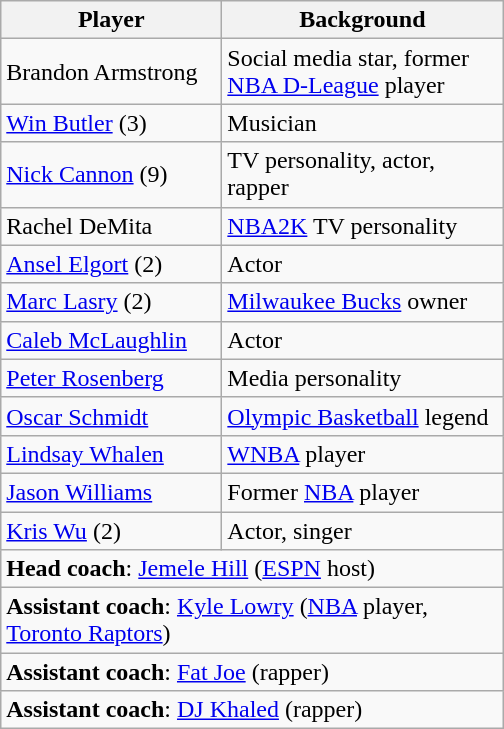<table class="wikitable">
<tr>
<th width=140>Player</th>
<th width=180>Background</th>
</tr>
<tr>
<td>Brandon Armstrong</td>
<td>Social media star, former <a href='#'>NBA D-League</a> player</td>
</tr>
<tr>
<td><a href='#'>Win Butler</a> (3)</td>
<td>Musician</td>
</tr>
<tr>
<td><a href='#'>Nick Cannon</a> (9)</td>
<td>TV personality, actor, rapper</td>
</tr>
<tr>
<td>Rachel DeMita</td>
<td><a href='#'>NBA2K</a> TV personality</td>
</tr>
<tr>
<td><a href='#'>Ansel Elgort</a> (2)</td>
<td>Actor</td>
</tr>
<tr>
<td><a href='#'>Marc Lasry</a> (2)</td>
<td><a href='#'>Milwaukee Bucks</a> owner</td>
</tr>
<tr>
<td><a href='#'>Caleb McLaughlin</a></td>
<td>Actor</td>
</tr>
<tr>
<td><a href='#'>Peter Rosenberg</a></td>
<td>Media personality</td>
</tr>
<tr>
<td><a href='#'>Oscar Schmidt</a></td>
<td><a href='#'>Olympic Basketball</a> legend</td>
</tr>
<tr>
<td><a href='#'>Lindsay Whalen</a></td>
<td><a href='#'>WNBA</a> player</td>
</tr>
<tr>
<td><a href='#'>Jason Williams</a></td>
<td>Former <a href='#'>NBA</a> player</td>
</tr>
<tr>
<td><a href='#'>Kris Wu</a> (2)</td>
<td>Actor, singer</td>
</tr>
<tr>
<td colspan="3"><strong>Head coach</strong>: <a href='#'>Jemele Hill</a> (<a href='#'>ESPN</a> host)</td>
</tr>
<tr>
<td colspan="3"><strong>Assistant coach</strong>: <a href='#'>Kyle Lowry</a> (<a href='#'>NBA</a> player, <a href='#'>Toronto Raptors</a>)</td>
</tr>
<tr>
<td colspan="3"><strong>Assistant coach</strong>: <a href='#'>Fat Joe</a> (rapper)</td>
</tr>
<tr>
<td colspan="3"><strong>Assistant coach</strong>: <a href='#'>DJ Khaled</a> (rapper)</td>
</tr>
</table>
